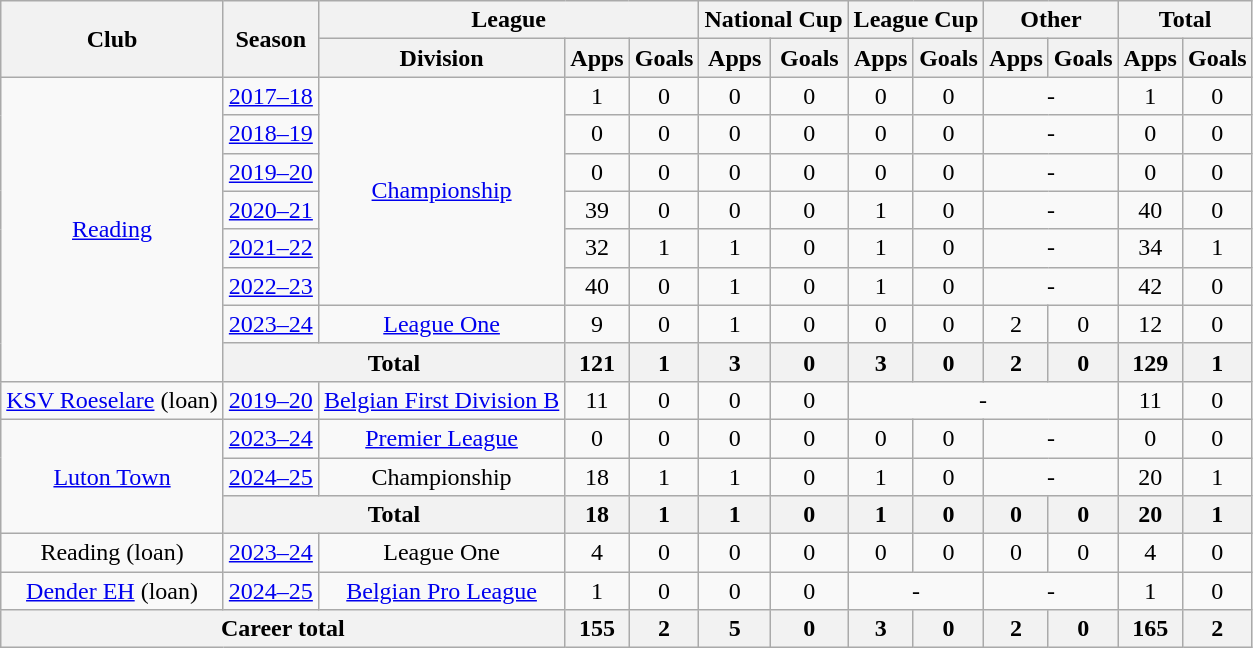<table class="wikitable" style="text-align: center;">
<tr>
<th rowspan="2">Club</th>
<th rowspan="2">Season</th>
<th colspan="3">League</th>
<th colspan="2">National Cup</th>
<th colspan="2">League Cup</th>
<th colspan="2">Other</th>
<th colspan="2">Total</th>
</tr>
<tr>
<th>Division</th>
<th>Apps</th>
<th>Goals</th>
<th>Apps</th>
<th>Goals</th>
<th>Apps</th>
<th>Goals</th>
<th>Apps</th>
<th>Goals</th>
<th>Apps</th>
<th>Goals</th>
</tr>
<tr>
<td rowspan="8" valign="center"><a href='#'>Reading</a></td>
<td><a href='#'>2017–18</a></td>
<td rowspan="6" valign="center"><a href='#'>Championship</a></td>
<td>1</td>
<td>0</td>
<td>0</td>
<td>0</td>
<td>0</td>
<td>0</td>
<td colspan="2">-</td>
<td>1</td>
<td>0</td>
</tr>
<tr>
<td><a href='#'>2018–19</a></td>
<td>0</td>
<td>0</td>
<td>0</td>
<td>0</td>
<td>0</td>
<td>0</td>
<td colspan="2">-</td>
<td>0</td>
<td>0</td>
</tr>
<tr>
<td><a href='#'>2019–20</a></td>
<td>0</td>
<td>0</td>
<td>0</td>
<td>0</td>
<td>0</td>
<td>0</td>
<td colspan="2">-</td>
<td>0</td>
<td>0</td>
</tr>
<tr>
<td><a href='#'>2020–21</a></td>
<td>39</td>
<td>0</td>
<td>0</td>
<td>0</td>
<td>1</td>
<td>0</td>
<td colspan="2">-</td>
<td>40</td>
<td>0</td>
</tr>
<tr>
<td><a href='#'>2021–22</a></td>
<td>32</td>
<td>1</td>
<td>1</td>
<td>0</td>
<td>1</td>
<td>0</td>
<td colspan="2">-</td>
<td>34</td>
<td>1</td>
</tr>
<tr>
<td><a href='#'>2022–23</a></td>
<td>40</td>
<td>0</td>
<td>1</td>
<td>0</td>
<td>1</td>
<td>0</td>
<td colspan="2">-</td>
<td>42</td>
<td>0</td>
</tr>
<tr>
<td><a href='#'>2023–24</a></td>
<td><a href='#'>League One</a></td>
<td>9</td>
<td>0</td>
<td>1</td>
<td>0</td>
<td>0</td>
<td>0</td>
<td>2</td>
<td>0</td>
<td>12</td>
<td>0</td>
</tr>
<tr>
<th colspan="2">Total</th>
<th>121</th>
<th>1</th>
<th>3</th>
<th>0</th>
<th>3</th>
<th>0</th>
<th>2</th>
<th>0</th>
<th>129</th>
<th>1</th>
</tr>
<tr>
<td><a href='#'>KSV Roeselare</a> (loan)</td>
<td><a href='#'>2019–20</a></td>
<td><a href='#'>Belgian First Division B</a></td>
<td>11</td>
<td>0</td>
<td>0</td>
<td>0</td>
<td colspan="4">-</td>
<td>11</td>
<td>0</td>
</tr>
<tr>
<td rowspan="3" valign="center"><a href='#'>Luton Town</a></td>
<td><a href='#'>2023–24</a></td>
<td><a href='#'>Premier League</a></td>
<td>0</td>
<td>0</td>
<td>0</td>
<td>0</td>
<td>0</td>
<td>0</td>
<td colspan="2">-</td>
<td>0</td>
<td>0</td>
</tr>
<tr>
<td><a href='#'>2024–25</a></td>
<td>Championship</td>
<td>18</td>
<td>1</td>
<td>1</td>
<td>0</td>
<td>1</td>
<td>0</td>
<td colspan="2">-</td>
<td>20</td>
<td>1</td>
</tr>
<tr>
<th colspan="2">Total</th>
<th>18</th>
<th>1</th>
<th>1</th>
<th>0</th>
<th>1</th>
<th>0</th>
<th>0</th>
<th>0</th>
<th>20</th>
<th>1</th>
</tr>
<tr>
<td>Reading (loan)</td>
<td><a href='#'>2023–24</a></td>
<td>League One</td>
<td>4</td>
<td>0</td>
<td>0</td>
<td>0</td>
<td>0</td>
<td>0</td>
<td>0</td>
<td>0</td>
<td>4</td>
<td>0</td>
</tr>
<tr>
<td><a href='#'>Dender EH</a> (loan)</td>
<td><a href='#'>2024–25</a></td>
<td><a href='#'>Belgian Pro League</a></td>
<td>1</td>
<td>0</td>
<td>0</td>
<td>0</td>
<td colspan="2">-</td>
<td colspan="2">-</td>
<td>1</td>
<td>0</td>
</tr>
<tr>
<th colspan="3">Career total</th>
<th>155</th>
<th>2</th>
<th>5</th>
<th>0</th>
<th>3</th>
<th>0</th>
<th>2</th>
<th>0</th>
<th>165</th>
<th>2</th>
</tr>
</table>
